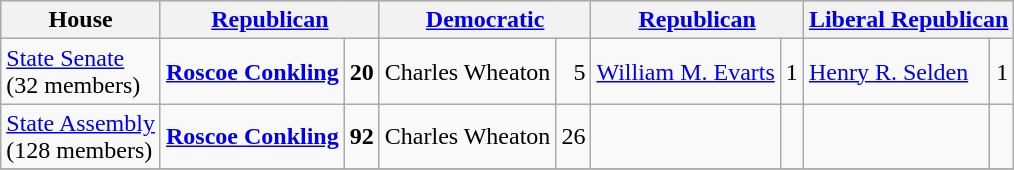<table class=wikitable>
<tr bgcolor=lightgrey>
<th>House</th>
<th colspan="2"><a href='#'>Republican</a></th>
<th colspan="2"><a href='#'>Democratic</a></th>
<th colspan="2"><a href='#'>Republican</a></th>
<th colspan="2"><a href='#'>Liberal Republican</a></th>
</tr>
<tr>
<td><a href='#'>State Senate</a> <br>(32 members)</td>
<td><strong><a href='#'>Roscoe Conkling</a></strong></td>
<td align="right"><strong>20</strong></td>
<td>Charles Wheaton</td>
<td align="right">5</td>
<td><a href='#'>William M. Evarts</a></td>
<td align="right">1</td>
<td><a href='#'>Henry R. Selden</a></td>
<td align="right">1</td>
</tr>
<tr>
<td><a href='#'>State Assembly</a> <br>(128 members)</td>
<td><strong><a href='#'>Roscoe Conkling</a></strong></td>
<td align="right"><strong>92</strong></td>
<td>Charles Wheaton</td>
<td align="right">26</td>
<td> </td>
<td> </td>
<td> </td>
<td> </td>
</tr>
<tr>
</tr>
</table>
